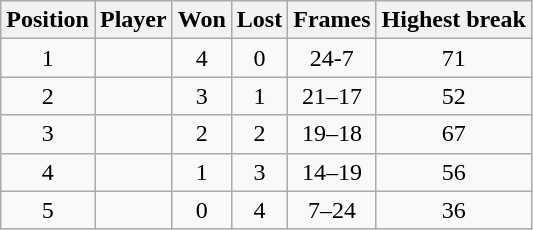<table class="wikitable" style="; text-align:center">
<tr>
<th>Position</th>
<th>Player</th>
<th>Won</th>
<th>Lost</th>
<th>Frames</th>
<th>Highest break</th>
</tr>
<tr>
<td>1</td>
<td align="left"></td>
<td>4</td>
<td>0</td>
<td>24-7</td>
<td>71</td>
</tr>
<tr>
<td>2</td>
<td align="left"></td>
<td>3</td>
<td>1</td>
<td>21–17</td>
<td>52</td>
</tr>
<tr>
<td>3</td>
<td align="left"></td>
<td>2</td>
<td>2</td>
<td>19–18</td>
<td>67</td>
</tr>
<tr>
<td>4</td>
<td align="left"></td>
<td>1</td>
<td>3</td>
<td>14–19</td>
<td>56</td>
</tr>
<tr>
<td>5</td>
<td align="left"></td>
<td>0</td>
<td>4</td>
<td>7–24</td>
<td>36</td>
</tr>
</table>
